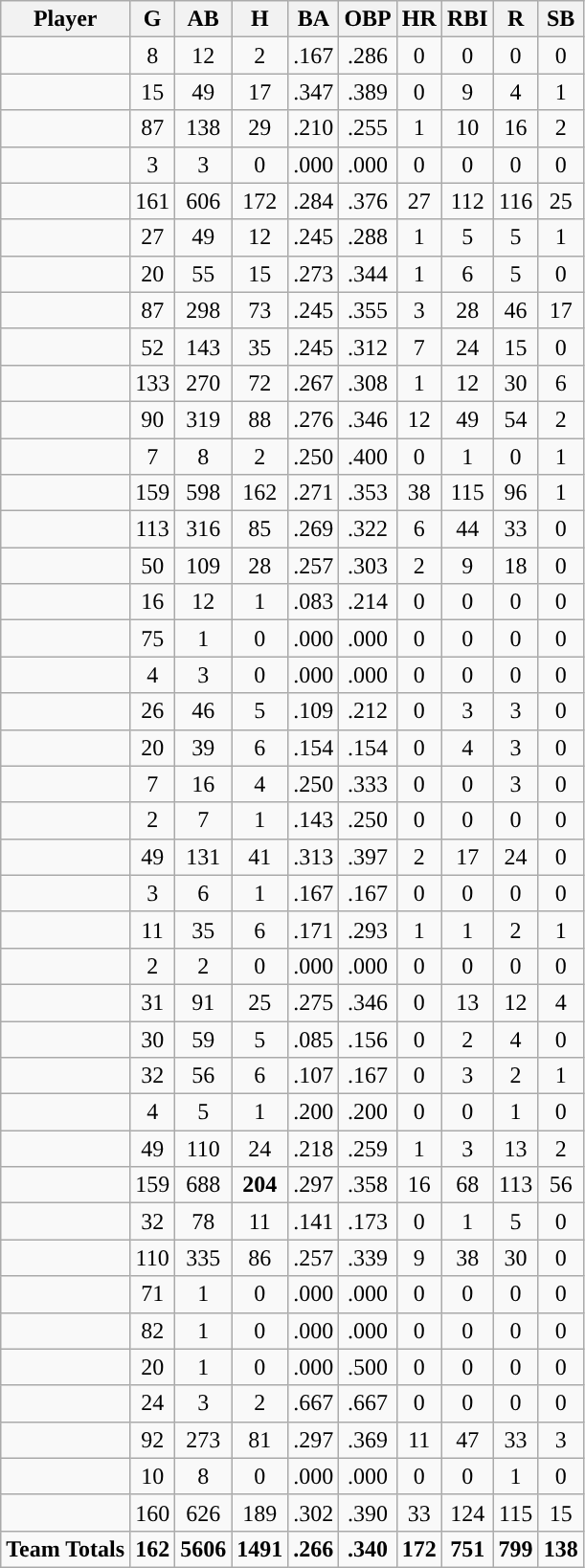<table class="wikitable sortable">
<tr>
<th>Player</th>
<th>G</th>
<th>AB</th>
<th>H</th>
<th>BA</th>
<th>OBP</th>
<th>HR</th>
<th>RBI</th>
<th>R</th>
<th>SB</th>
</tr>
<tr style="text-align:center;">
<td></td>
<td>8</td>
<td>12</td>
<td>2</td>
<td>.167</td>
<td>.286</td>
<td>0</td>
<td>0</td>
<td>0</td>
<td>0</td>
</tr>
<tr style="text-align:center;">
<td></td>
<td>15</td>
<td>49</td>
<td>17</td>
<td>.347</td>
<td>.389</td>
<td>0</td>
<td>9</td>
<td>4</td>
<td>1</td>
</tr>
<tr style="text-align:center;">
<td></td>
<td>87</td>
<td>138</td>
<td>29</td>
<td>.210</td>
<td>.255</td>
<td>1</td>
<td>10</td>
<td>16</td>
<td>2</td>
</tr>
<tr style="text-align:center;">
<td></td>
<td>3</td>
<td>3</td>
<td>0</td>
<td>.000</td>
<td>.000</td>
<td>0</td>
<td>0</td>
<td>0</td>
<td>0</td>
</tr>
<tr style="text-align:center;">
<td></td>
<td>161</td>
<td>606</td>
<td>172</td>
<td>.284</td>
<td>.376</td>
<td>27</td>
<td>112</td>
<td>116</td>
<td>25</td>
</tr>
<tr style="text-align:center;">
<td></td>
<td>27</td>
<td>49</td>
<td>12</td>
<td>.245</td>
<td>.288</td>
<td>1</td>
<td>5</td>
<td>5</td>
<td>1</td>
</tr>
<tr style="text-align:center;">
<td></td>
<td>20</td>
<td>55</td>
<td>15</td>
<td>.273</td>
<td>.344</td>
<td>1</td>
<td>6</td>
<td>5</td>
<td>0</td>
</tr>
<tr style="text-align:center;">
<td></td>
<td>87</td>
<td>298</td>
<td>73</td>
<td>.245</td>
<td>.355</td>
<td>3</td>
<td>28</td>
<td>46</td>
<td>17</td>
</tr>
<tr style="text-align:center;">
<td></td>
<td>52</td>
<td>143</td>
<td>35</td>
<td>.245</td>
<td>.312</td>
<td>7</td>
<td>24</td>
<td>15</td>
<td>0</td>
</tr>
<tr style="text-align:center;">
<td></td>
<td>133</td>
<td>270</td>
<td>72</td>
<td>.267</td>
<td>.308</td>
<td>1</td>
<td>12</td>
<td>30</td>
<td>6</td>
</tr>
<tr style="text-align:center;">
<td></td>
<td>90</td>
<td>319</td>
<td>88</td>
<td>.276</td>
<td>.346</td>
<td>12</td>
<td>49</td>
<td>54</td>
<td>2</td>
</tr>
<tr style="text-align:center;">
<td></td>
<td>7</td>
<td>8</td>
<td>2</td>
<td>.250</td>
<td>.400</td>
<td>0</td>
<td>1</td>
<td>0</td>
<td>1</td>
</tr>
<tr style="text-align:center;">
<td></td>
<td>159</td>
<td>598</td>
<td>162</td>
<td>.271</td>
<td>.353</td>
<td>38</td>
<td>115</td>
<td>96</td>
<td>1</td>
</tr>
<tr style="text-align:center;">
<td></td>
<td>113</td>
<td>316</td>
<td>85</td>
<td>.269</td>
<td>.322</td>
<td>6</td>
<td>44</td>
<td>33</td>
<td>0</td>
</tr>
<tr style="text-align:center;">
<td></td>
<td>50</td>
<td>109</td>
<td>28</td>
<td>.257</td>
<td>.303</td>
<td>2</td>
<td>9</td>
<td>18</td>
<td>0</td>
</tr>
<tr style="text-align:center;">
<td></td>
<td>16</td>
<td>12</td>
<td>1</td>
<td>.083</td>
<td>.214</td>
<td>0</td>
<td>0</td>
<td>0</td>
<td>0</td>
</tr>
<tr style="text-align:center;">
<td></td>
<td>75</td>
<td>1</td>
<td>0</td>
<td>.000</td>
<td>.000</td>
<td>0</td>
<td>0</td>
<td>0</td>
<td>0</td>
</tr>
<tr style="text-align:center;">
<td></td>
<td>4</td>
<td>3</td>
<td>0</td>
<td>.000</td>
<td>.000</td>
<td>0</td>
<td>0</td>
<td>0</td>
<td>0</td>
</tr>
<tr style="text-align:center;">
<td></td>
<td>26</td>
<td>46</td>
<td>5</td>
<td>.109</td>
<td>.212</td>
<td>0</td>
<td>3</td>
<td>3</td>
<td>0</td>
</tr>
<tr style="text-align:center;">
<td></td>
<td>20</td>
<td>39</td>
<td>6</td>
<td>.154</td>
<td>.154</td>
<td>0</td>
<td>4</td>
<td>3</td>
<td>0</td>
</tr>
<tr style="text-align:center;">
<td></td>
<td>7</td>
<td>16</td>
<td>4</td>
<td>.250</td>
<td>.333</td>
<td>0</td>
<td>0</td>
<td>3</td>
<td>0</td>
</tr>
<tr style="text-align:center;">
<td></td>
<td>2</td>
<td>7</td>
<td>1</td>
<td>.143</td>
<td>.250</td>
<td>0</td>
<td>0</td>
<td>0</td>
<td>0</td>
</tr>
<tr style="text-align:center;">
<td></td>
<td>49</td>
<td>131</td>
<td>41</td>
<td>.313</td>
<td>.397</td>
<td>2</td>
<td>17</td>
<td>24</td>
<td>0</td>
</tr>
<tr style="text-align:center;">
<td></td>
<td>3</td>
<td>6</td>
<td>1</td>
<td>.167</td>
<td>.167</td>
<td>0</td>
<td>0</td>
<td>0</td>
<td>0</td>
</tr>
<tr style="text-align:center;">
<td></td>
<td>11</td>
<td>35</td>
<td>6</td>
<td>.171</td>
<td>.293</td>
<td>1</td>
<td>1</td>
<td>2</td>
<td>1</td>
</tr>
<tr style="text-align:center;">
<td></td>
<td>2</td>
<td>2</td>
<td>0</td>
<td>.000</td>
<td>.000</td>
<td>0</td>
<td>0</td>
<td>0</td>
<td>0</td>
</tr>
<tr style="text-align:center;">
<td></td>
<td>31</td>
<td>91</td>
<td>25</td>
<td>.275</td>
<td>.346</td>
<td>0</td>
<td>13</td>
<td>12</td>
<td>4</td>
</tr>
<tr style="text-align:center;">
<td></td>
<td>30</td>
<td>59</td>
<td>5</td>
<td>.085</td>
<td>.156</td>
<td>0</td>
<td>2</td>
<td>4</td>
<td>0</td>
</tr>
<tr style="text-align:center;">
<td></td>
<td>32</td>
<td>56</td>
<td>6</td>
<td>.107</td>
<td>.167</td>
<td>0</td>
<td>3</td>
<td>2</td>
<td>1</td>
</tr>
<tr style="text-align:center;">
<td></td>
<td>4</td>
<td>5</td>
<td>1</td>
<td>.200</td>
<td>.200</td>
<td>0</td>
<td>0</td>
<td>1</td>
<td>0</td>
</tr>
<tr style="text-align:center;">
<td></td>
<td>49</td>
<td>110</td>
<td>24</td>
<td>.218</td>
<td>.259</td>
<td>1</td>
<td>3</td>
<td>13</td>
<td>2</td>
</tr>
<tr style="text-align:center;">
<td></td>
<td>159</td>
<td>688</td>
<td><strong>204</strong></td>
<td>.297</td>
<td>.358</td>
<td>16</td>
<td>68</td>
<td>113</td>
<td>56</td>
</tr>
<tr style="text-align:center;">
<td></td>
<td>32</td>
<td>78</td>
<td>11</td>
<td>.141</td>
<td>.173</td>
<td>0</td>
<td>1</td>
<td>5</td>
<td>0</td>
</tr>
<tr style="text-align:center;">
<td></td>
<td>110</td>
<td>335</td>
<td>86</td>
<td>.257</td>
<td>.339</td>
<td>9</td>
<td>38</td>
<td>30</td>
<td>0</td>
</tr>
<tr style="text-align:center;">
<td></td>
<td>71</td>
<td>1</td>
<td>0</td>
<td>.000</td>
<td>.000</td>
<td>0</td>
<td>0</td>
<td>0</td>
<td>0</td>
</tr>
<tr style="text-align:center;">
<td></td>
<td>82</td>
<td>1</td>
<td>0</td>
<td>.000</td>
<td>.000</td>
<td>0</td>
<td>0</td>
<td>0</td>
<td>0</td>
</tr>
<tr style="text-align:center;">
<td></td>
<td>20</td>
<td>1</td>
<td>0</td>
<td>.000</td>
<td>.500</td>
<td>0</td>
<td>0</td>
<td>0</td>
<td>0</td>
</tr>
<tr style="text-align:center;">
<td></td>
<td>24</td>
<td>3</td>
<td>2</td>
<td>.667</td>
<td>.667</td>
<td>0</td>
<td>0</td>
<td>0</td>
<td>0</td>
</tr>
<tr style="text-align:center;">
<td></td>
<td>92</td>
<td>273</td>
<td>81</td>
<td>.297</td>
<td>.369</td>
<td>11</td>
<td>47</td>
<td>33</td>
<td>3</td>
</tr>
<tr style="text-align:center;">
<td></td>
<td>10</td>
<td>8</td>
<td>0</td>
<td>.000</td>
<td>.000</td>
<td>0</td>
<td>0</td>
<td>1</td>
<td>0</td>
</tr>
<tr style="text-align:center;">
<td></td>
<td>160</td>
<td>626</td>
<td>189</td>
<td>.302</td>
<td>.390</td>
<td>33</td>
<td>124</td>
<td>115</td>
<td>15</td>
</tr>
<tr style="text-align:center;">
<td><strong>Team Totals</strong></td>
<td><strong>162</strong></td>
<td><strong>5606</strong></td>
<td><strong>1491</strong></td>
<td><strong>.266</strong></td>
<td><strong>.340</strong></td>
<td><strong>172</strong></td>
<td><strong>751</strong></td>
<td><strong>799</strong></td>
<td><strong>138</strong></td>
</tr>
</table>
